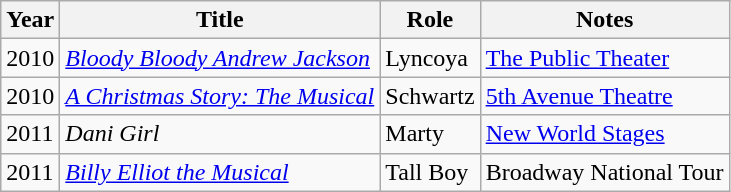<table class="wikitable sortable">
<tr>
<th>Year</th>
<th>Title</th>
<th>Role</th>
<th class="unsortable">Notes</th>
</tr>
<tr>
<td>2010</td>
<td><em><a href='#'>Bloody Bloody Andrew Jackson</a></em></td>
<td>Lyncoya</td>
<td><a href='#'>The Public Theater</a></td>
</tr>
<tr>
<td>2010</td>
<td><em><a href='#'>A Christmas Story: The Musical</a></em></td>
<td>Schwartz</td>
<td><a href='#'>5th Avenue Theatre</a></td>
</tr>
<tr>
<td>2011</td>
<td><em>Dani Girl</em></td>
<td>Marty</td>
<td><a href='#'>New World Stages</a></td>
</tr>
<tr>
<td>2011</td>
<td><em><a href='#'>Billy Elliot the Musical</a></em></td>
<td>Tall Boy</td>
<td>Broadway National Tour</td>
</tr>
</table>
